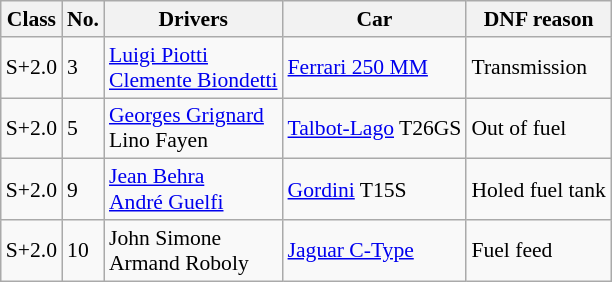<table class="wikitable" style="font-size:90%">
<tr>
<th>Class</th>
<th>No.</th>
<th>Drivers</th>
<th>Car</th>
<th>DNF reason</th>
</tr>
<tr>
<td>S+2.0</td>
<td>3</td>
<td> <a href='#'>Luigi Piotti</a><br> <a href='#'>Clemente Biondetti</a></td>
<td><a href='#'>Ferrari 250 MM</a></td>
<td>Transmission</td>
</tr>
<tr>
<td>S+2.0</td>
<td>5</td>
<td> <a href='#'>Georges Grignard</a><br> Lino Fayen</td>
<td><a href='#'>Talbot-Lago</a> T26GS</td>
<td>Out of fuel</td>
</tr>
<tr>
<td>S+2.0</td>
<td>9</td>
<td> <a href='#'>Jean Behra</a><br> <a href='#'>André Guelfi</a></td>
<td><a href='#'>Gordini</a> T15S</td>
<td>Holed fuel tank</td>
</tr>
<tr>
<td>S+2.0</td>
<td>10</td>
<td> John Simone<br> Armand Roboly</td>
<td><a href='#'>Jaguar C-Type</a></td>
<td>Fuel feed</td>
</tr>
</table>
